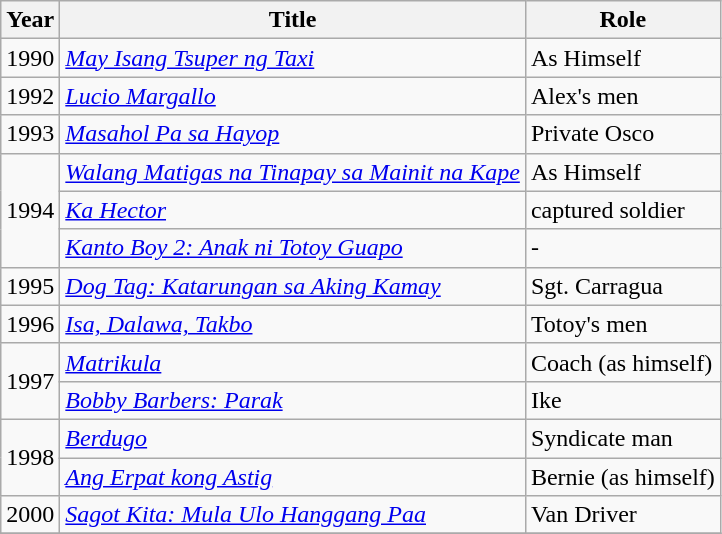<table class="wikitable">
<tr>
<th>Year</th>
<th>Title</th>
<th>Role</th>
</tr>
<tr>
<td>1990</td>
<td><em><a href='#'>May Isang Tsuper ng Taxi</a></em></td>
<td>As Himself</td>
</tr>
<tr>
<td>1992</td>
<td><em><a href='#'>Lucio Margallo</a></em></td>
<td>Alex's men</td>
</tr>
<tr>
<td>1993</td>
<td><em><a href='#'>Masahol Pa sa Hayop</a></em></td>
<td>Private Osco</td>
</tr>
<tr>
<td rowspan=3>1994</td>
<td><em><a href='#'>Walang Matigas na Tinapay sa Mainit na Kape</a></em></td>
<td>As Himself</td>
</tr>
<tr>
<td><em><a href='#'>Ka Hector</a></em></td>
<td>captured soldier</td>
</tr>
<tr>
<td><em><a href='#'>Kanto Boy 2: Anak ni Totoy Guapo</a></em></td>
<td>-</td>
</tr>
<tr>
<td>1995</td>
<td><em><a href='#'>Dog Tag: Katarungan sa Aking Kamay</a></em></td>
<td>Sgt. Carragua</td>
</tr>
<tr>
<td>1996</td>
<td><em><a href='#'>Isa, Dalawa, Takbo</a></em></td>
<td>Totoy's men</td>
</tr>
<tr>
<td rowspan=2>1997</td>
<td><em><a href='#'>Matrikula</a></em></td>
<td>Coach (as himself)</td>
</tr>
<tr>
<td><em><a href='#'>Bobby Barbers: Parak</a></em></td>
<td>Ike</td>
</tr>
<tr>
<td rowspan=2>1998</td>
<td><em><a href='#'>Berdugo</a></em></td>
<td>Syndicate man</td>
</tr>
<tr>
<td><em><a href='#'>Ang Erpat kong Astig</a></em></td>
<td>Bernie (as himself)</td>
</tr>
<tr>
<td>2000</td>
<td><em><a href='#'>Sagot Kita: Mula Ulo Hanggang Paa</a></em></td>
<td>Van Driver</td>
</tr>
<tr>
</tr>
</table>
